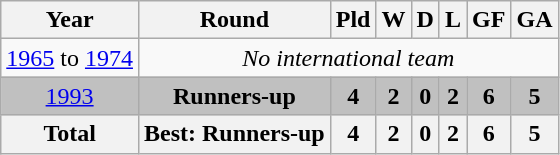<table class="wikitable" style="text-align: center;">
<tr>
<th>Year</th>
<th>Round</th>
<th>Pld</th>
<th>W</th>
<th>D</th>
<th>L</th>
<th>GF</th>
<th>GA</th>
</tr>
<tr>
<td> <a href='#'>1965</a> to  <a href='#'>1974</a></td>
<td colspan=7><em>No international team</em></td>
</tr>
<tr style="background:silver;">
<td style=> <a href='#'>1993</a></td>
<td><strong>Runners-up</strong></td>
<td><strong>4</strong></td>
<td><strong>2</strong></td>
<td><strong>0</strong></td>
<td><strong>2</strong></td>
<td><strong>6</strong></td>
<td><strong>5</strong></td>
</tr>
<tr>
<th><strong>Total</strong></th>
<th><strong>Best: Runners-up</strong></th>
<th>4</th>
<th>2</th>
<th>0</th>
<th>2</th>
<th>6</th>
<th>5</th>
</tr>
</table>
